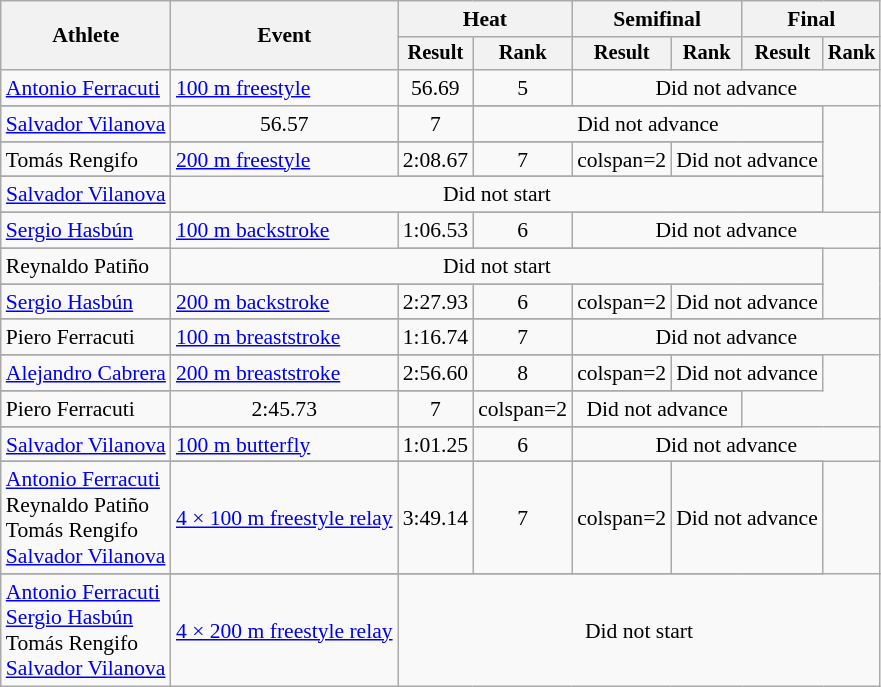<table class="wikitable" style="font-size:90%; text-align: center">
<tr>
<th rowspan="2">Athlete</th>
<th rowspan="2">Event</th>
<th colspan="2">Heat</th>
<th colspan="2">Semifinal</th>
<th colspan="2">Final</th>
</tr>
<tr style="font-size:95%">
<th>Result</th>
<th>Rank</th>
<th>Result</th>
<th>Rank</th>
<th>Result</th>
<th>Rank</th>
</tr>
<tr>
<td align=left><a href='#'>Antonio Ferracuti</a></td>
<td align=left rowspan=2><a href='#'>100 m freestyle</a></td>
<td>56.69</td>
<td>5</td>
<td colspan=4>Did not advance</td>
</tr>
<tr>
</tr>
<tr>
<td align=left><a href='#'>Salvador Vilanova</a></td>
<td>56.57</td>
<td>7</td>
<td colspan=4>Did not advance</td>
</tr>
<tr>
</tr>
<tr align=center>
<td align=left>Tomás Rengifo</td>
<td align=left rowspan=2><a href='#'>200 m freestyle</a></td>
<td>2:08.67</td>
<td>7</td>
<td>colspan=2 </td>
<td colspan=2>Did not advance</td>
</tr>
<tr>
</tr>
<tr align=center>
<td><a href='#'>Salvador Vilanova</a></td>
<td colspan=6>Did not start</td>
</tr>
<tr>
</tr>
<tr align=center>
<td align=left><a href='#'>Sergio Hasbún</a></td>
<td align=left rowspan=2><a href='#'>100 m backstroke</a></td>
<td>1:06.53</td>
<td>6</td>
<td colspan=4>Did not advance</td>
</tr>
<tr>
</tr>
<tr align=center>
<td align=left>Reynaldo Patiño</td>
<td colspan=6>Did not start</td>
</tr>
<tr>
</tr>
<tr align=center>
<td align=left><a href='#'>Sergio Hasbún</a></td>
<td align=left><a href='#'>200 m backstroke</a></td>
<td>2:27.93</td>
<td>6</td>
<td>colspan=2 </td>
<td colspan=2>Did not advance</td>
</tr>
<tr>
</tr>
<tr align=center>
<td align=left>Piero Ferracuti</td>
<td align=left><a href='#'>100 m breaststroke</a></td>
<td>1:16.74</td>
<td>7</td>
<td colspan=4>Did not advance</td>
</tr>
<tr>
</tr>
<tr align=center>
<td align=left><a href='#'>Alejandro Cabrera</a></td>
<td align=left rowspan=2><a href='#'>200 m breaststroke</a></td>
<td>2:56.60</td>
<td>8</td>
<td>colspan=2 </td>
<td colspan=2>Did not advance</td>
</tr>
<tr>
</tr>
<tr align=center>
<td align=left>Piero Ferracuti</td>
<td>2:45.73</td>
<td>7</td>
<td>colspan=2 </td>
<td colspan=2>Did not advance</td>
</tr>
<tr>
</tr>
<tr align=center>
<td><a href='#'>Salvador Vilanova</a></td>
<td align=left><a href='#'>100 m butterfly</a></td>
<td>1:01.25</td>
<td>6</td>
<td colspan=4>Did not advance</td>
</tr>
<tr>
</tr>
<tr align=center>
<td align=left><a href='#'>Antonio Ferracuti</a><br>Reynaldo Patiño<br>Tomás Rengifo<br><a href='#'>Salvador Vilanova</a></td>
<td align=left><a href='#'>4 × 100 m freestyle relay</a></td>
<td>3:49.14</td>
<td>7</td>
<td>colspan=2 </td>
<td colspan=2>Did not advance</td>
</tr>
<tr>
</tr>
<tr align=center>
<td align=left><a href='#'>Antonio Ferracuti</a><br><a href='#'>Sergio Hasbún</a><br>Tomás Rengifo<br><a href='#'>Salvador Vilanova</a></td>
<td align=left><a href='#'>4 × 200 m freestyle relay</a></td>
<td colspan=6>Did not start</td>
</tr>
</table>
